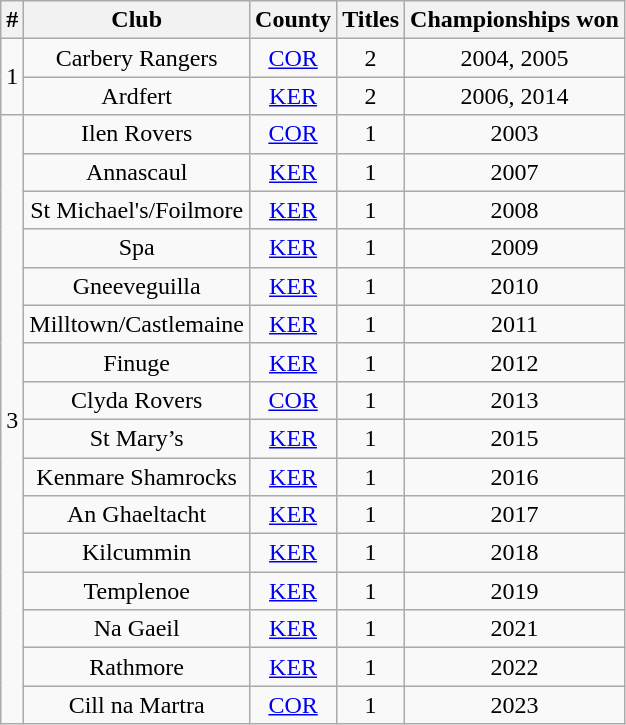<table class="wikitable sortable" style="text-align:center;">
<tr>
<th>#</th>
<th>Club</th>
<th>County</th>
<th>Titles</th>
<th>Championships won</th>
</tr>
<tr>
<td rowspan="2">1</td>
<td>Carbery Rangers</td>
<td> <a href='#'>COR</a></td>
<td>2</td>
<td>2004, 2005</td>
</tr>
<tr>
<td>Ardfert</td>
<td> <a href='#'>KER</a></td>
<td>2</td>
<td>2006, 2014</td>
</tr>
<tr>
<td rowspan="16">3</td>
<td>Ilen Rovers</td>
<td> <a href='#'>COR</a></td>
<td>1</td>
<td>2003</td>
</tr>
<tr>
<td>Annascaul</td>
<td> <a href='#'>KER</a></td>
<td>1</td>
<td>2007</td>
</tr>
<tr>
<td>St Michael's/Foilmore</td>
<td> <a href='#'>KER</a></td>
<td>1</td>
<td>2008</td>
</tr>
<tr>
<td>Spa</td>
<td> <a href='#'>KER</a></td>
<td>1</td>
<td>2009</td>
</tr>
<tr>
<td>Gneeveguilla</td>
<td> <a href='#'>KER</a></td>
<td>1</td>
<td>2010</td>
</tr>
<tr>
<td>Milltown/Castlemaine</td>
<td> <a href='#'>KER</a></td>
<td>1</td>
<td>2011</td>
</tr>
<tr>
<td>Finuge</td>
<td> <a href='#'>KER</a></td>
<td>1</td>
<td>2012</td>
</tr>
<tr>
<td>Clyda Rovers</td>
<td> <a href='#'>COR</a></td>
<td>1</td>
<td>2013</td>
</tr>
<tr>
<td>St Mary’s</td>
<td> <a href='#'>KER</a></td>
<td>1</td>
<td>2015</td>
</tr>
<tr>
<td>Kenmare Shamrocks</td>
<td> <a href='#'>KER</a></td>
<td>1</td>
<td>2016</td>
</tr>
<tr>
<td>An Ghaeltacht</td>
<td> <a href='#'>KER</a></td>
<td>1</td>
<td>2017</td>
</tr>
<tr>
<td>Kilcummin</td>
<td> <a href='#'>KER</a></td>
<td>1</td>
<td>2018</td>
</tr>
<tr>
<td>Templenoe</td>
<td> <a href='#'>KER</a></td>
<td>1</td>
<td>2019</td>
</tr>
<tr>
<td>Na Gaeil</td>
<td> <a href='#'>KER</a></td>
<td>1</td>
<td>2021</td>
</tr>
<tr>
<td>Rathmore</td>
<td> <a href='#'>KER</a></td>
<td>1</td>
<td>2022</td>
</tr>
<tr>
<td>Cill na Martra</td>
<td> <a href='#'>COR</a></td>
<td>1</td>
<td>2023</td>
</tr>
</table>
